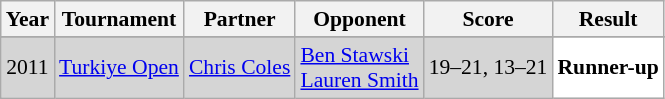<table class="sortable wikitable" style="font-size: 90%;">
<tr>
<th>Year</th>
<th>Tournament</th>
<th>Partner</th>
<th>Opponent</th>
<th>Score</th>
<th>Result</th>
</tr>
<tr>
</tr>
<tr style="background:#D5D5D5">
<td align="center">2011</td>
<td align="left"><a href='#'>Turkiye Open</a></td>
<td align="left"> <a href='#'>Chris Coles</a></td>
<td align="left"> <a href='#'>Ben Stawski</a><br> <a href='#'>Lauren Smith</a></td>
<td align="left">19–21, 13–21</td>
<td style="text-align:left; background:white"> <strong>Runner-up</strong></td>
</tr>
</table>
